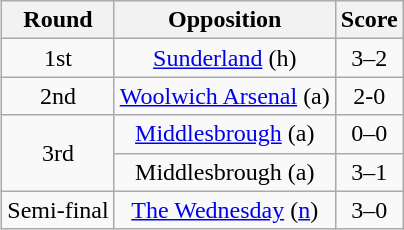<table class="wikitable" align="right" style="text-align:center;margin-left:1em">
<tr>
<th>Round</th>
<th>Opposition</th>
<th>Score</th>
</tr>
<tr>
<td>1st</td>
<td><a href='#'>Sunderland</a> (h)</td>
<td>3–2</td>
</tr>
<tr>
<td>2nd</td>
<td><a href='#'>Woolwich Arsenal</a> (a)</td>
<td>2-0</td>
</tr>
<tr>
<td rowspan="2">3rd</td>
<td><a href='#'>Middlesbrough</a> (a)</td>
<td>0–0</td>
</tr>
<tr>
<td>Middlesbrough (a)</td>
<td>3–1</td>
</tr>
<tr>
<td>Semi-final</td>
<td><a href='#'>The Wednesday</a> (<a href='#'>n</a>)</td>
<td>3–0</td>
</tr>
</table>
